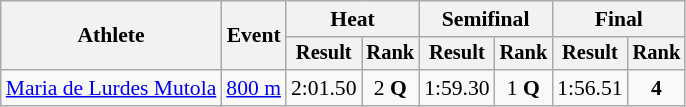<table class=wikitable style="font-size:90%">
<tr>
<th rowspan="2">Athlete</th>
<th rowspan="2">Event</th>
<th colspan="2">Heat</th>
<th colspan="2">Semifinal</th>
<th colspan="2">Final</th>
</tr>
<tr style="font-size:95%">
<th>Result</th>
<th>Rank</th>
<th>Result</th>
<th>Rank</th>
<th>Result</th>
<th>Rank</th>
</tr>
<tr align=center>
<td align=left><a href='#'>Maria de Lurdes Mutola</a></td>
<td align=left><a href='#'>800 m</a></td>
<td>2:01.50</td>
<td>2 <strong>Q</strong></td>
<td>1:59.30</td>
<td>1 <strong>Q</strong></td>
<td>1:56.51</td>
<td><strong>4</strong></td>
</tr>
</table>
